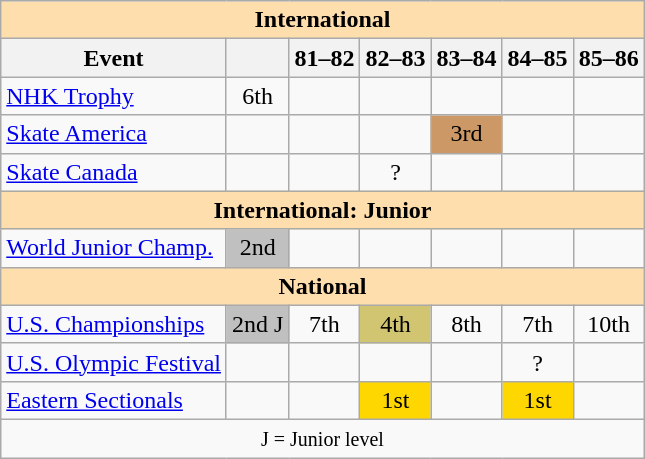<table class="wikitable" style="text-align:center">
<tr>
<th style="background-color: #ffdead; " colspan=7 align=center>International</th>
</tr>
<tr>
<th>Event</th>
<th></th>
<th>81–82</th>
<th>82–83</th>
<th>83–84</th>
<th>84–85</th>
<th>85–86</th>
</tr>
<tr>
<td align=left><a href='#'>NHK Trophy</a></td>
<td>6th</td>
<td></td>
<td></td>
<td></td>
<td></td>
<td></td>
</tr>
<tr>
<td align=left><a href='#'>Skate America</a></td>
<td></td>
<td></td>
<td></td>
<td bgcolor=cc9966>3rd</td>
<td></td>
<td></td>
</tr>
<tr>
<td align=left><a href='#'>Skate Canada</a></td>
<td></td>
<td></td>
<td>?</td>
<td></td>
<td></td>
<td></td>
</tr>
<tr>
<th style="background-color: #ffdead; " colspan=7 align=center>International: Junior</th>
</tr>
<tr>
<td align=left><a href='#'>World Junior Champ.</a></td>
<td bgcolor=silver>2nd</td>
<td></td>
<td></td>
<td></td>
<td></td>
<td></td>
</tr>
<tr>
<th style="background-color: #ffdead; " colspan=7 align=center>National</th>
</tr>
<tr>
<td align=left><a href='#'>U.S. Championships</a></td>
<td bgcolor=silver>2nd J</td>
<td>7th</td>
<td bgcolor=d1c571>4th</td>
<td>8th</td>
<td>7th</td>
<td>10th</td>
</tr>
<tr>
<td align=left><a href='#'>U.S. Olympic Festival</a></td>
<td></td>
<td></td>
<td></td>
<td></td>
<td>?</td>
<td></td>
</tr>
<tr>
<td align=left><a href='#'>Eastern Sectionals</a></td>
<td></td>
<td></td>
<td bgcolor=gold>1st</td>
<td></td>
<td bgcolor=gold>1st</td>
<td></td>
</tr>
<tr>
<td colspan=7 align=center><small> J = Junior level </small></td>
</tr>
</table>
